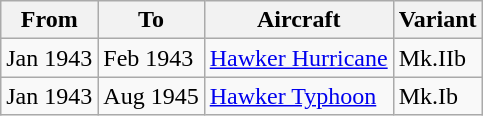<table class="wikitable">
<tr>
<th>From</th>
<th>To</th>
<th>Aircraft</th>
<th>Variant</th>
</tr>
<tr>
<td>Jan 1943</td>
<td>Feb 1943</td>
<td><a href='#'>Hawker Hurricane</a></td>
<td>Mk.IIb</td>
</tr>
<tr>
<td>Jan 1943</td>
<td>Aug 1945</td>
<td><a href='#'>Hawker Typhoon</a></td>
<td>Mk.Ib</td>
</tr>
</table>
